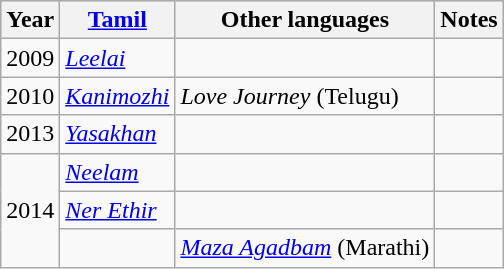<table class="wikitable">
<tr style="background:#ccc; text-align:center;">
<th>Year</th>
<th><a href='#'>Tamil</a></th>
<th>Other languages</th>
<th>Notes</th>
</tr>
<tr>
<td rowspan="1">2009</td>
<td><em><a href='#'>Leelai</a></em></td>
<td></td>
<td></td>
</tr>
<tr>
<td rowspan="1">2010</td>
<td><em><a href='#'>Kanimozhi</a></em></td>
<td><em>Love Journey</em> (Telugu)</td>
<td></td>
</tr>
<tr>
<td rowspan="1">2013</td>
<td><em><a href='#'>Yasakhan</a></em></td>
<td></td>
<td></td>
</tr>
<tr>
<td rowspan="3">2014</td>
<td><em><a href='#'>Neelam</a></em></td>
<td></td>
<td></td>
</tr>
<tr>
<td><em><a href='#'>Ner Ethir</a></em></td>
<td></td>
<td></td>
</tr>
<tr>
<td></td>
<td><em><a href='#'>Maza Agadbam</a></em> (Marathi)</td>
<td></td>
</tr>
</table>
